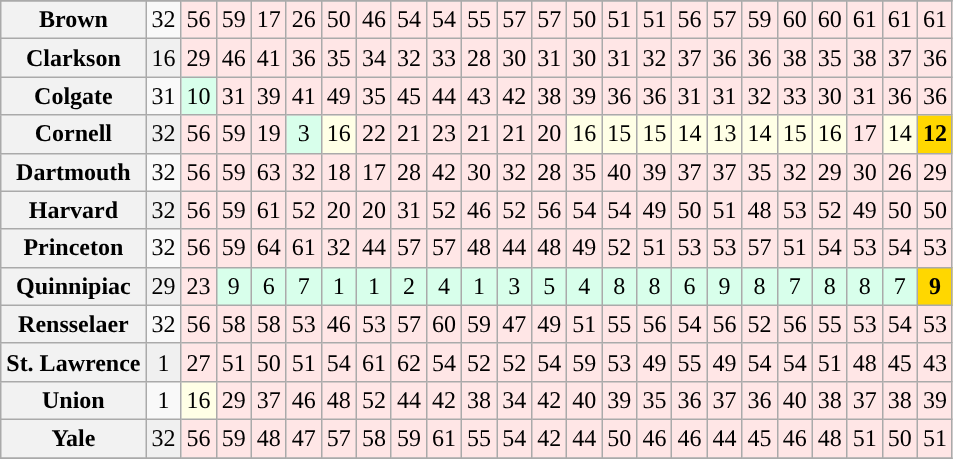<table class="wikitable sortable" style="text-align: center;">
<tr>
</tr>
<tr>
<th>Brown</th>
<td>32</td>
<td bgcolor=FFE6E6>56</td>
<td bgcolor=FFE6E6>59</td>
<td bgcolor=FFE6E6>17</td>
<td bgcolor=FFE6E6>26</td>
<td bgcolor=FFE6E6>50</td>
<td bgcolor=FFE6E6>46</td>
<td bgcolor=FFE6E6>54</td>
<td bgcolor=FFE6E6>54</td>
<td bgcolor=FFE6E6>55</td>
<td bgcolor=FFE6E6>57</td>
<td bgcolor=FFE6E6>57</td>
<td bgcolor=FFE6E6>50</td>
<td bgcolor=FFE6E6>51</td>
<td bgcolor=FFE6E6>51</td>
<td bgcolor=FFE6E6>56</td>
<td bgcolor=FFE6E6>57</td>
<td bgcolor=FFE6E6>59</td>
<td bgcolor=FFE6E6>60</td>
<td bgcolor=FFE6E6>60</td>
<td bgcolor=FFE6E6>61</td>
<td bgcolor=FFE6E6>61</td>
<td bgcolor=FFE6E6>61</td>
</tr>
<tr bgcolor=f0f0f0>
<th>Clarkson</th>
<td>16</td>
<td bgcolor=FFE6E6>29</td>
<td bgcolor=FFE6E6>46</td>
<td bgcolor=FFE6E6>41</td>
<td bgcolor=FFE6E6>36</td>
<td bgcolor=FFE6E6>35</td>
<td bgcolor=FFE6E6>34</td>
<td bgcolor=FFE6E6>32</td>
<td bgcolor=FFE6E6>33</td>
<td bgcolor=FFE6E6>28</td>
<td bgcolor=FFE6E6>30</td>
<td bgcolor=FFE6E6>31</td>
<td bgcolor=FFE6E6>30</td>
<td bgcolor=FFE6E6>31</td>
<td bgcolor=FFE6E6>32</td>
<td bgcolor=FFE6E6>37</td>
<td bgcolor=FFE6E6>36</td>
<td bgcolor=FFE6E6>36</td>
<td bgcolor=FFE6E6>38</td>
<td bgcolor=FFE6E6>35</td>
<td bgcolor=FFE6E6>38</td>
<td bgcolor=FFE6E6>37</td>
<td bgcolor=FFE6E6>36</td>
</tr>
<tr>
<th>Colgate</th>
<td>31</td>
<td bgcolor=D8FFEB>10</td>
<td bgcolor=FFE6E6>31</td>
<td bgcolor=FFE6E6>39</td>
<td bgcolor=FFE6E6>41</td>
<td bgcolor=FFE6E6>49</td>
<td bgcolor=FFE6E6>35</td>
<td bgcolor=FFE6E6>45</td>
<td bgcolor=FFE6E6>44</td>
<td bgcolor=FFE6E6>43</td>
<td bgcolor=FFE6E6>42</td>
<td bgcolor=FFE6E6>38</td>
<td bgcolor=FFE6E6>39</td>
<td bgcolor=FFE6E6>36</td>
<td bgcolor=FFE6E6>36</td>
<td bgcolor=FFE6E6>31</td>
<td bgcolor=FFE6E6>31</td>
<td bgcolor=FFE6E6>32</td>
<td bgcolor=FFE6E6>33</td>
<td bgcolor=FFE6E6>30</td>
<td bgcolor=FFE6E6>31</td>
<td bgcolor=FFE6E6>36</td>
<td bgcolor=FFE6E6>36</td>
</tr>
<tr bgcolor=f0f0f0>
<th>Cornell</th>
<td>32</td>
<td bgcolor=FFE6E6>56</td>
<td bgcolor=FFE6E6>59</td>
<td bgcolor=FFE6E6>19</td>
<td bgcolor=D8FFEB>3</td>
<td bgcolor=FFFFE6>16</td>
<td bgcolor=FFE6E6>22</td>
<td bgcolor=FFE6E6>21</td>
<td bgcolor=FFE6E6>23</td>
<td bgcolor=FFE6E6>21</td>
<td bgcolor=FFE6E6>21</td>
<td bgcolor=FFE6E6>20</td>
<td bgcolor=FFFFE6>16</td>
<td bgcolor=FFFFE6>15</td>
<td bgcolor=FFFFE6>15</td>
<td bgcolor=FFFFE6>14</td>
<td bgcolor=FFFFE6>13</td>
<td bgcolor=FFFFE6>14</td>
<td bgcolor=FFFFE6>15</td>
<td bgcolor=FFFFE6>16</td>
<td bgcolor=FFE6E6>17</td>
<td bgcolor=FFFFE6>14</td>
<td bgcolor=gold><strong>12</strong></td>
</tr>
<tr>
<th>Dartmouth</th>
<td>32</td>
<td bgcolor=FFE6E6>56</td>
<td bgcolor=FFE6E6>59</td>
<td bgcolor=FFE6E6>63</td>
<td bgcolor=FFE6E6>32</td>
<td bgcolor=FFE6E6>18</td>
<td bgcolor=FFE6E6>17</td>
<td bgcolor=FFE6E6>28</td>
<td bgcolor=FFE6E6>42</td>
<td bgcolor=FFE6E6>30</td>
<td bgcolor=FFE6E6>32</td>
<td bgcolor=FFE6E6>28</td>
<td bgcolor=FFE6E6>35</td>
<td bgcolor=FFE6E6>40</td>
<td bgcolor=FFE6E6>39</td>
<td bgcolor=FFE6E6>37</td>
<td bgcolor=FFE6E6>37</td>
<td bgcolor=FFE6E6>35</td>
<td bgcolor=FFE6E6>32</td>
<td bgcolor=FFE6E6>29</td>
<td bgcolor=FFE6E6>30</td>
<td bgcolor=FFE6E6>26</td>
<td bgcolor=FFE6E6>29</td>
</tr>
<tr bgcolor=f0f0f0>
<th>Harvard</th>
<td>32</td>
<td bgcolor=FFE6E6>56</td>
<td bgcolor=FFE6E6>59</td>
<td bgcolor=FFE6E6>61</td>
<td bgcolor=FFE6E6>52</td>
<td bgcolor=FFE6E6>20</td>
<td bgcolor=FFE6E6>20</td>
<td bgcolor=FFE6E6>31</td>
<td bgcolor=FFE6E6>52</td>
<td bgcolor=FFE6E6>46</td>
<td bgcolor=FFE6E6>52</td>
<td bgcolor=FFE6E6>56</td>
<td bgcolor=FFE6E6>54</td>
<td bgcolor=FFE6E6>54</td>
<td bgcolor=FFE6E6>49</td>
<td bgcolor=FFE6E6>50</td>
<td bgcolor=FFE6E6>51</td>
<td bgcolor=FFE6E6>48</td>
<td bgcolor=FFE6E6>53</td>
<td bgcolor=FFE6E6>52</td>
<td bgcolor=FFE6E6>49</td>
<td bgcolor=FFE6E6>50</td>
<td bgcolor=FFE6E6>50</td>
</tr>
<tr>
<th>Princeton</th>
<td>32</td>
<td bgcolor=FFE6E6>56</td>
<td bgcolor=FFE6E6>59</td>
<td bgcolor=FFE6E6>64</td>
<td bgcolor=FFE6E6>61</td>
<td bgcolor=FFE6E6>32</td>
<td bgcolor=FFE6E6>44</td>
<td bgcolor=FFE6E6>57</td>
<td bgcolor=FFE6E6>57</td>
<td bgcolor=FFE6E6>48</td>
<td bgcolor=FFE6E6>44</td>
<td bgcolor=FFE6E6>48</td>
<td bgcolor=FFE6E6>49</td>
<td bgcolor=FFE6E6>52</td>
<td bgcolor=FFE6E6>51</td>
<td bgcolor=FFE6E6>53</td>
<td bgcolor=FFE6E6>53</td>
<td bgcolor=FFE6E6>57</td>
<td bgcolor=FFE6E6>51</td>
<td bgcolor=FFE6E6>54</td>
<td bgcolor=FFE6E6>53</td>
<td bgcolor=FFE6E6>54</td>
<td bgcolor=FFE6E6>53</td>
</tr>
<tr bgcolor=f0f0f0>
<th>Quinnipiac</th>
<td>29</td>
<td bgcolor=FFE6E6>23</td>
<td bgcolor=D8FFEB>9</td>
<td bgcolor=D8FFEB>6</td>
<td bgcolor=D8FFEB>7</td>
<td bgcolor=D8FFEB>1</td>
<td bgcolor=D8FFEB>1</td>
<td bgcolor=D8FFEB>2</td>
<td bgcolor=D8FFEB>4</td>
<td bgcolor=D8FFEB>1</td>
<td bgcolor=D8FFEB>3</td>
<td bgcolor=D8FFEB>5</td>
<td bgcolor=D8FFEB>4</td>
<td bgcolor=D8FFEB>8</td>
<td bgcolor=D8FFEB>8</td>
<td bgcolor=D8FFEB>6</td>
<td bgcolor=D8FFEB>9</td>
<td bgcolor=D8FFEB>8</td>
<td bgcolor=D8FFEB>7</td>
<td bgcolor=D8FFEB>8</td>
<td bgcolor=D8FFEB>8</td>
<td bgcolor=D8FFEB>7</td>
<td bgcolor=gold><strong>9</strong></td>
</tr>
<tr>
<th>Rensselaer</th>
<td>32</td>
<td bgcolor=FFE6E6>56</td>
<td bgcolor=FFE6E6>58</td>
<td bgcolor=FFE6E6>58</td>
<td bgcolor=FFE6E6>53</td>
<td bgcolor=FFE6E6>46</td>
<td bgcolor=FFE6E6>53</td>
<td bgcolor=FFE6E6>57</td>
<td bgcolor=FFE6E6>60</td>
<td bgcolor=FFE6E6>59</td>
<td bgcolor=FFE6E6>47</td>
<td bgcolor=FFE6E6>49</td>
<td bgcolor=FFE6E6>51</td>
<td bgcolor=FFE6E6>55</td>
<td bgcolor=FFE6E6>56</td>
<td bgcolor=FFE6E6>54</td>
<td bgcolor=FFE6E6>56</td>
<td bgcolor=FFE6E6>52</td>
<td bgcolor=FFE6E6>56</td>
<td bgcolor=FFE6E6>55</td>
<td bgcolor=FFE6E6>53</td>
<td bgcolor=FFE6E6>54</td>
<td bgcolor=FFE6E6>53</td>
</tr>
<tr bgcolor=f0f0f0>
<th>St. Lawrence</th>
<td>1</td>
<td bgcolor=FFE6E6>27</td>
<td bgcolor=FFE6E6>51</td>
<td bgcolor=FFE6E6>50</td>
<td bgcolor=FFE6E6>51</td>
<td bgcolor=FFE6E6>54</td>
<td bgcolor=FFE6E6>61</td>
<td bgcolor=FFE6E6>62</td>
<td bgcolor=FFE6E6>54</td>
<td bgcolor=FFE6E6>52</td>
<td bgcolor=FFE6E6>52</td>
<td bgcolor=FFE6E6>54</td>
<td bgcolor=FFE6E6>59</td>
<td bgcolor=FFE6E6>53</td>
<td bgcolor=FFE6E6>49</td>
<td bgcolor=FFE6E6>55</td>
<td bgcolor=FFE6E6>49</td>
<td bgcolor=FFE6E6>54</td>
<td bgcolor=FFE6E6>54</td>
<td bgcolor=FFE6E6>51</td>
<td bgcolor=FFE6E6>48</td>
<td bgcolor=FFE6E6>45</td>
<td bgcolor=FFE6E6>43</td>
</tr>
<tr>
<th>Union</th>
<td>1</td>
<td bgcolor=FFFFE6>16</td>
<td bgcolor=FFE6E6>29</td>
<td bgcolor=FFE6E6>37</td>
<td bgcolor=FFE6E6>46</td>
<td bgcolor=FFE6E6>48</td>
<td bgcolor=FFE6E6>52</td>
<td bgcolor=FFE6E6>44</td>
<td bgcolor=FFE6E6>42</td>
<td bgcolor=FFE6E6>38</td>
<td bgcolor=FFE6E6>34</td>
<td bgcolor=FFE6E6>42</td>
<td bgcolor=FFE6E6>40</td>
<td bgcolor=FFE6E6>39</td>
<td bgcolor=FFE6E6>35</td>
<td bgcolor=FFE6E6>36</td>
<td bgcolor=FFE6E6>37</td>
<td bgcolor=FFE6E6>36</td>
<td bgcolor=FFE6E6>40</td>
<td bgcolor=FFE6E6>38</td>
<td bgcolor=FFE6E6>37</td>
<td bgcolor=FFE6E6>38</td>
<td bgcolor=FFE6E6>39</td>
</tr>
<tr bgcolor=f0f0f0>
<th>Yale</th>
<td>32</td>
<td bgcolor=FFE6E6>56</td>
<td bgcolor=FFE6E6>59</td>
<td bgcolor=FFE6E6>48</td>
<td bgcolor=FFE6E6>47</td>
<td bgcolor=FFE6E6>57</td>
<td bgcolor=FFE6E6>58</td>
<td bgcolor=FFE6E6>59</td>
<td bgcolor=FFE6E6>61</td>
<td bgcolor=FFE6E6>55</td>
<td bgcolor=FFE6E6>54</td>
<td bgcolor=FFE6E6>42</td>
<td bgcolor=FFE6E6>44</td>
<td bgcolor=FFE6E6>50</td>
<td bgcolor=FFE6E6>46</td>
<td bgcolor=FFE6E6>46</td>
<td bgcolor=FFE6E6>44</td>
<td bgcolor=FFE6E6>45</td>
<td bgcolor=FFE6E6>46</td>
<td bgcolor=FFE6E6>48</td>
<td bgcolor=FFE6E6>51</td>
<td bgcolor=FFE6E6>50</td>
<td bgcolor=FFE6E6>51</td>
</tr>
<tr>
</tr>
</table>
